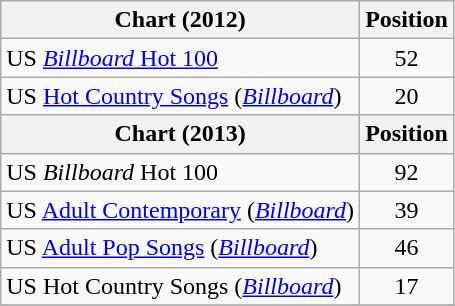<table class="wikitable">
<tr>
<th scope="col">Chart (2012)</th>
<th scope="col">Position</th>
</tr>
<tr>
<td>US <a href='#'><em>Billboard</em> Hot 100</a></td>
<td style="text-align:center;">52</td>
</tr>
<tr>
<td>US <a href='#'>Hot Country Songs</a> (<em><a href='#'>Billboard</a></em>)</td>
<td align="center">20</td>
</tr>
<tr>
<th scope="col">Chart (2013)</th>
<th scope="col">Position</th>
</tr>
<tr>
<td>US <em>Billboard</em> Hot 100</td>
<td align="center">92</td>
</tr>
<tr>
<td>US <a href='#'>Adult Contemporary</a> (<em><a href='#'>Billboard</a></em>)</td>
<td align="center">39</td>
</tr>
<tr>
<td>US <a href='#'>Adult Pop Songs</a> (<em><a href='#'>Billboard</a></em>)</td>
<td align="center">46</td>
</tr>
<tr>
<td>US Hot Country Songs (<em><a href='#'>Billboard</a></em>)</td>
<td align="center">17</td>
</tr>
<tr>
</tr>
</table>
